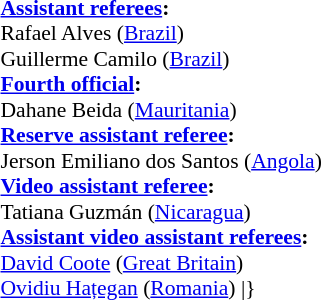<table style="width:100%;font-size:90%">
<tr>
<td><br><strong><a href='#'>Assistant referees</a>:</strong>
<br>Rafael Alves (<a href='#'>Brazil</a>)
<br>Guillerme Camilo (<a href='#'>Brazil</a>)
<br><strong><a href='#'>Fourth official</a>:</strong>
<br>Dahane Beida (<a href='#'>Mauritania</a>)
<br><strong><a href='#'>Reserve assistant referee</a>:</strong>
<br>Jerson Emiliano dos Santos (<a href='#'>Angola</a>)
<br><strong><a href='#'>Video assistant referee</a>:</strong>
<br>Tatiana Guzmán (<a href='#'>Nicaragua</a>)
<br><strong><a href='#'>Assistant video assistant referees</a>:</strong>
<br><a href='#'>David Coote</a> (<a href='#'>Great Britain</a>)
<br><a href='#'>Ovidiu Hațegan</a> (<a href='#'>Romania</a>)
<includeonly>|}</includeonly></td>
<td style="width:60%; vertical-align:top;"><br></td>
</tr>
</table>
